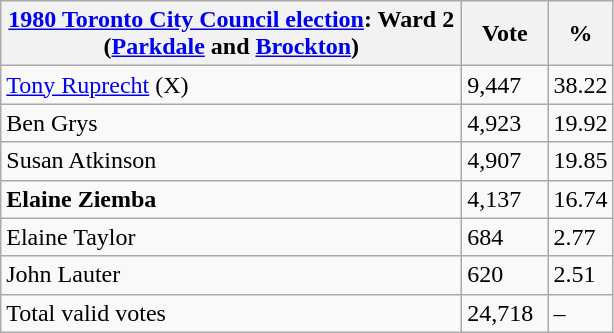<table class="wikitable">
<tr>
<th bgcolor="#DDDDFF" width="300px"><a href='#'>1980 Toronto City Council election</a>: Ward 2 (<a href='#'>Parkdale</a> and <a href='#'>Brockton</a>)</th>
<th bgcolor="#DDDDFF" width="50px">Vote</th>
<th bgcolor="#DDDDFF" width="30px">%</th>
</tr>
<tr>
<td><a href='#'>Tony Ruprecht</a> (X)</td>
<td>9,447</td>
<td>38.22</td>
</tr>
<tr>
<td>Ben Grys</td>
<td>4,923</td>
<td>19.92</td>
</tr>
<tr>
<td>Susan Atkinson</td>
<td>4,907</td>
<td>19.85</td>
</tr>
<tr>
<td><strong>Elaine Ziemba</strong></td>
<td>4,137</td>
<td>16.74</td>
</tr>
<tr>
<td>Elaine Taylor</td>
<td>684</td>
<td>2.77</td>
</tr>
<tr>
<td>John Lauter</td>
<td>620</td>
<td>2.51</td>
</tr>
<tr>
<td>Total valid votes</td>
<td>24,718</td>
<td>–</td>
</tr>
</table>
